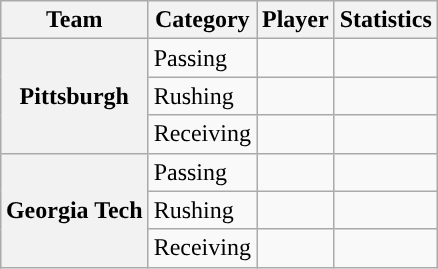<table class="wikitable" style="float:right">
<tr>
<th>Team</th>
<th>Category</th>
<th>Player</th>
<th>Statistics</th>
</tr>
<tr>
<th rowspan=3>Pittsburgh</th>
<td>Passing</td>
<td></td>
<td></td>
</tr>
<tr>
<td>Rushing</td>
<td></td>
<td></td>
</tr>
<tr>
<td>Receiving</td>
<td></td>
<td></td>
</tr>
<tr>
<th rowspan=3>Georgia Tech</th>
<td>Passing</td>
<td></td>
<td></td>
</tr>
<tr>
<td>Rushing</td>
<td></td>
<td></td>
</tr>
<tr>
<td>Receiving</td>
<td></td>
<td></td>
</tr>
</table>
